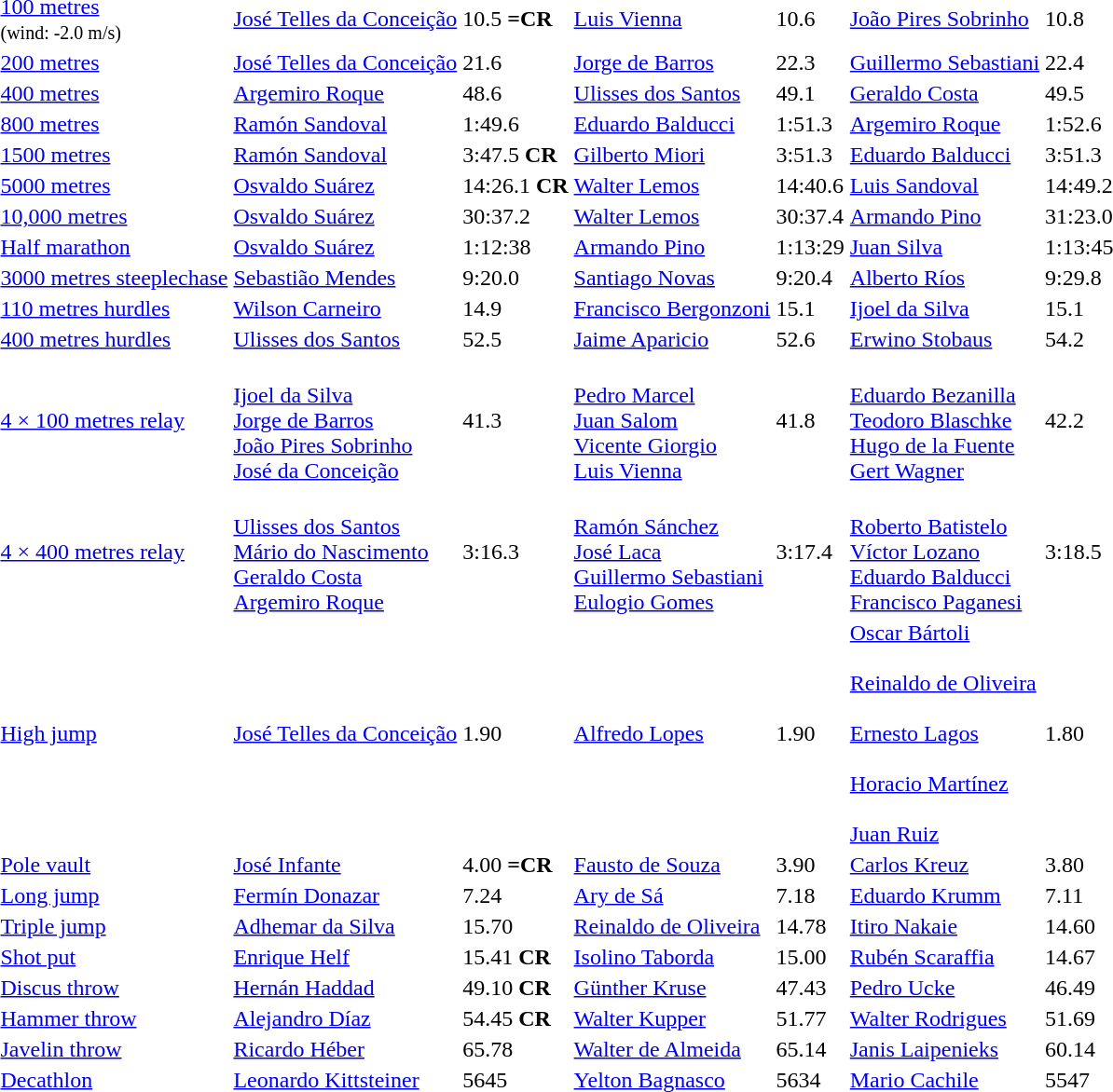<table>
<tr>
<td><a href='#'>100 metres</a><br><small>(wind: -2.0 m/s)</small></td>
<td><a href='#'>José Telles da Conceição</a><br> </td>
<td>10.5 <strong>=CR</strong></td>
<td><a href='#'>Luis Vienna</a><br> </td>
<td>10.6</td>
<td><a href='#'>João Pires Sobrinho</a><br> </td>
<td>10.8</td>
</tr>
<tr>
<td><a href='#'>200 metres</a></td>
<td><a href='#'>José Telles da Conceição</a><br> </td>
<td>21.6</td>
<td><a href='#'>Jorge de Barros</a><br> </td>
<td>22.3</td>
<td><a href='#'>Guillermo Sebastiani</a><br> </td>
<td>22.4</td>
</tr>
<tr>
<td><a href='#'>400 metres</a></td>
<td><a href='#'>Argemiro Roque</a><br> </td>
<td>48.6</td>
<td><a href='#'>Ulisses dos Santos</a><br> </td>
<td>49.1</td>
<td><a href='#'>Geraldo Costa</a><br> </td>
<td>49.5</td>
</tr>
<tr>
<td><a href='#'>800 metres</a></td>
<td><a href='#'>Ramón Sandoval</a><br> </td>
<td>1:49.6</td>
<td><a href='#'>Eduardo Balducci</a><br> </td>
<td>1:51.3</td>
<td><a href='#'>Argemiro Roque</a><br> </td>
<td>1:52.6</td>
</tr>
<tr>
<td><a href='#'>1500 metres</a></td>
<td><a href='#'>Ramón Sandoval</a><br> </td>
<td>3:47.5 <strong>CR</strong></td>
<td><a href='#'>Gilberto Miori</a><br> </td>
<td>3:51.3</td>
<td><a href='#'>Eduardo Balducci</a><br> </td>
<td>3:51.3</td>
</tr>
<tr>
<td><a href='#'>5000 metres</a></td>
<td><a href='#'>Osvaldo Suárez</a><br> </td>
<td>14:26.1 <strong>CR</strong></td>
<td><a href='#'>Walter Lemos</a><br> </td>
<td>14:40.6</td>
<td><a href='#'>Luis Sandoval</a><br> </td>
<td>14:49.2</td>
</tr>
<tr>
<td><a href='#'>10,000 metres</a></td>
<td><a href='#'>Osvaldo Suárez</a><br> </td>
<td>30:37.2</td>
<td><a href='#'>Walter Lemos</a><br> </td>
<td>30:37.4</td>
<td><a href='#'>Armando Pino</a><br> </td>
<td>31:23.0</td>
</tr>
<tr>
<td><a href='#'>Half marathon</a></td>
<td><a href='#'>Osvaldo Suárez</a><br> </td>
<td>1:12:38</td>
<td><a href='#'>Armando Pino</a><br> </td>
<td>1:13:29</td>
<td><a href='#'>Juan Silva</a><br> </td>
<td>1:13:45</td>
</tr>
<tr>
<td><a href='#'>3000 metres steeplechase</a></td>
<td><a href='#'>Sebastião Mendes</a><br> </td>
<td>9:20.0</td>
<td><a href='#'>Santiago Novas</a><br> </td>
<td>9:20.4</td>
<td><a href='#'>Alberto Ríos</a><br> </td>
<td>9:29.8</td>
</tr>
<tr>
<td><a href='#'>110 metres hurdles</a></td>
<td><a href='#'>Wilson Carneiro</a><br> </td>
<td>14.9</td>
<td><a href='#'>Francisco Bergonzoni</a><br> </td>
<td>15.1</td>
<td><a href='#'>Ijoel da Silva</a><br> </td>
<td>15.1</td>
</tr>
<tr>
<td><a href='#'>400 metres hurdles</a></td>
<td><a href='#'>Ulisses dos Santos</a><br> </td>
<td>52.5</td>
<td><a href='#'>Jaime Aparicio</a><br> </td>
<td>52.6</td>
<td><a href='#'>Erwino Stobaus</a><br> </td>
<td>54.2</td>
</tr>
<tr>
<td><a href='#'>4 × 100 metres relay</a></td>
<td><br><a href='#'>Ijoel da Silva</a><br><a href='#'>Jorge de Barros</a><br><a href='#'>João Pires Sobrinho</a><br><a href='#'>José da Conceição</a></td>
<td>41.3</td>
<td><br><a href='#'>Pedro Marcel</a><br><a href='#'>Juan Salom</a><br><a href='#'>Vicente Giorgio</a><br><a href='#'>Luis Vienna</a></td>
<td>41.8</td>
<td><br><a href='#'>Eduardo Bezanilla</a><br><a href='#'>Teodoro Blaschke</a><br><a href='#'>Hugo de la Fuente</a><br><a href='#'>Gert Wagner</a></td>
<td>42.2</td>
</tr>
<tr>
<td><a href='#'>4 × 400 metres relay</a></td>
<td><br><a href='#'>Ulisses dos Santos</a><br><a href='#'>Mário do Nascimento</a><br><a href='#'>Geraldo Costa</a><br><a href='#'>Argemiro Roque</a></td>
<td>3:16.3</td>
<td><br><a href='#'>Ramón Sánchez</a><br><a href='#'>José Laca</a><br><a href='#'>Guillermo Sebastiani</a><br><a href='#'>Eulogio Gomes</a></td>
<td>3:17.4</td>
<td><br><a href='#'>Roberto Batistelo</a><br><a href='#'>Víctor Lozano</a><br><a href='#'>Eduardo Balducci</a><br><a href='#'>Francisco Paganesi</a></td>
<td>3:18.5</td>
</tr>
<tr>
<td><a href='#'>High jump</a></td>
<td><a href='#'>José Telles da Conceição</a><br> </td>
<td>1.90</td>
<td><a href='#'>Alfredo Lopes</a><br> </td>
<td>1.90</td>
<td><a href='#'>Oscar Bártoli</a> <br> <br> <a href='#'>Reinaldo de Oliveira</a> <br> <br> <a href='#'>Ernesto Lagos</a> <br> <br> <a href='#'>Horacio Martínez</a> <br> <br> <a href='#'>Juan Ruiz</a><br> </td>
<td>1.80</td>
</tr>
<tr>
<td><a href='#'>Pole vault</a></td>
<td><a href='#'>José Infante</a><br> </td>
<td>4.00 <strong>=CR</strong></td>
<td><a href='#'>Fausto de Souza</a><br> </td>
<td>3.90</td>
<td><a href='#'>Carlos Kreuz</a><br> </td>
<td>3.80</td>
</tr>
<tr>
<td><a href='#'>Long jump</a></td>
<td><a href='#'>Fermín Donazar</a><br> </td>
<td>7.24</td>
<td><a href='#'>Ary de Sá</a><br> </td>
<td>7.18</td>
<td><a href='#'>Eduardo Krumm</a><br> </td>
<td>7.11</td>
</tr>
<tr>
<td><a href='#'>Triple jump</a></td>
<td><a href='#'>Adhemar da Silva</a><br> </td>
<td>15.70</td>
<td><a href='#'>Reinaldo de Oliveira</a><br> </td>
<td>14.78</td>
<td><a href='#'>Itiro Nakaie</a><br> </td>
<td>14.60</td>
</tr>
<tr>
<td><a href='#'>Shot put</a></td>
<td><a href='#'>Enrique Helf</a><br> </td>
<td>15.41 <strong>CR</strong></td>
<td><a href='#'>Isolino Taborda</a><br> </td>
<td>15.00</td>
<td><a href='#'>Rubén Scaraffia</a><br> </td>
<td>14.67</td>
</tr>
<tr>
<td><a href='#'>Discus throw</a></td>
<td><a href='#'>Hernán Haddad</a><br> </td>
<td>49.10 <strong>CR</strong></td>
<td><a href='#'>Günther Kruse</a><br> </td>
<td>47.43</td>
<td><a href='#'>Pedro Ucke</a><br> </td>
<td>46.49</td>
</tr>
<tr>
<td><a href='#'>Hammer throw</a></td>
<td><a href='#'>Alejandro Díaz</a><br> </td>
<td>54.45 <strong>CR</strong></td>
<td><a href='#'>Walter Kupper</a><br> </td>
<td>51.77</td>
<td><a href='#'>Walter Rodrigues</a><br> </td>
<td>51.69</td>
</tr>
<tr>
<td><a href='#'>Javelin throw</a></td>
<td><a href='#'>Ricardo Héber</a><br> </td>
<td>65.78</td>
<td><a href='#'>Walter de Almeida</a><br> </td>
<td>65.14</td>
<td><a href='#'>Janis Laipenieks</a><br> </td>
<td>60.14</td>
</tr>
<tr>
<td><a href='#'>Decathlon</a></td>
<td><a href='#'>Leonardo Kittsteiner</a><br> </td>
<td>5645</td>
<td><a href='#'>Yelton Bagnasco</a><br> </td>
<td>5634</td>
<td><a href='#'>Mario Cachile</a><br> </td>
<td>5547</td>
</tr>
</table>
